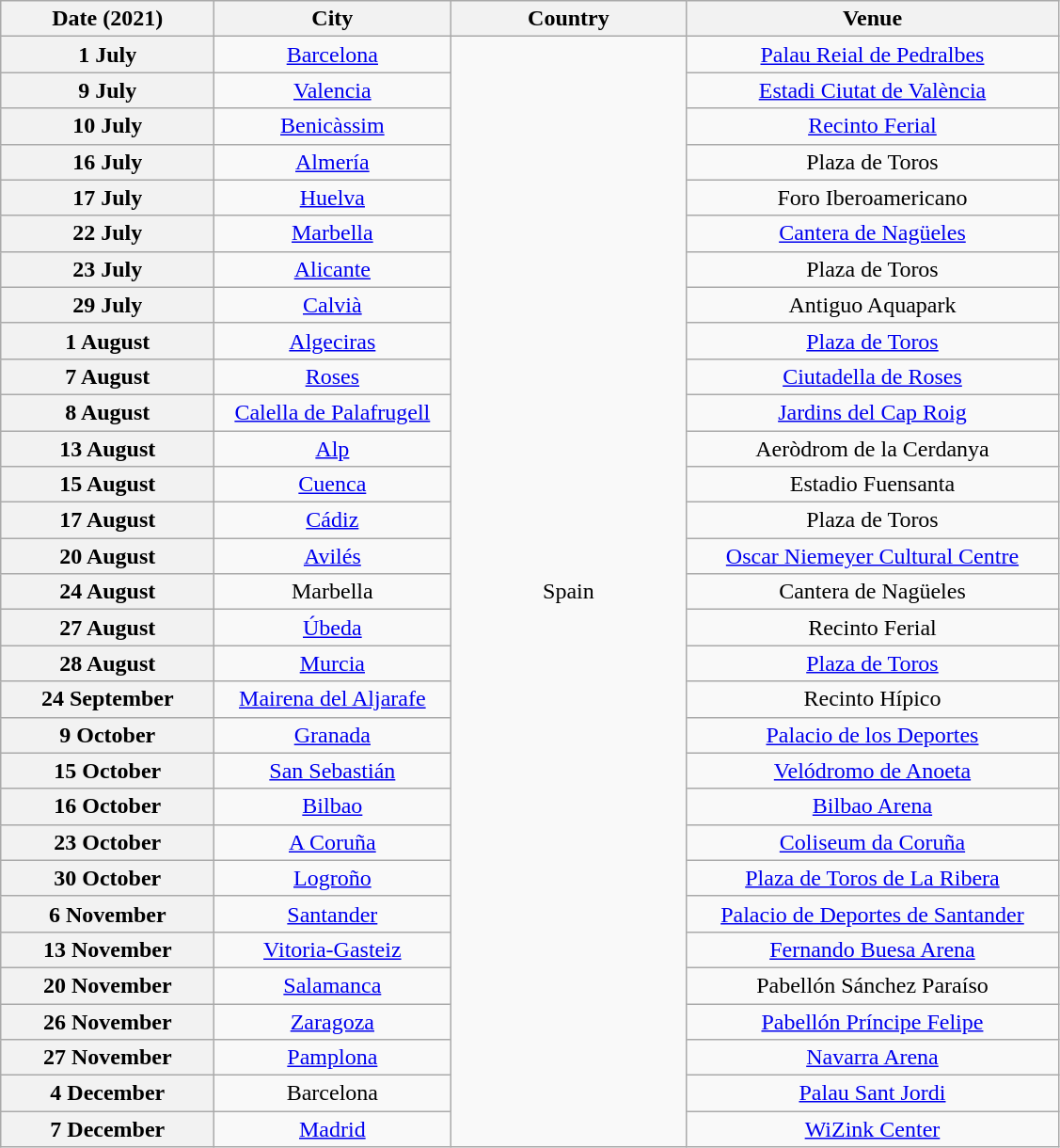<table class="wikitable plainrowheaders" style="text-align:center;">
<tr>
<th scope="col" style="width:9em;">Date (2021)</th>
<th scope="col" style="width:10em;">City</th>
<th scope="col" style="width:10em;">Country</th>
<th scope="col" style="width:16em;">Venue</th>
</tr>
<tr>
<th scope="row" style="text-align:center;">1 July</th>
<td><a href='#'>Barcelona</a></td>
<td rowspan="31">Spain</td>
<td><a href='#'>Palau Reial de Pedralbes</a></td>
</tr>
<tr>
<th scope="row" style="text-align:center;">9 July</th>
<td><a href='#'>Valencia</a></td>
<td><a href='#'>Estadi Ciutat de València</a></td>
</tr>
<tr>
<th scope="row" style="text-align:center;">10 July</th>
<td><a href='#'>Benicàssim</a></td>
<td><a href='#'>Recinto Ferial</a></td>
</tr>
<tr>
<th scope="row" style="text-align:center;">16 July</th>
<td><a href='#'>Almería</a></td>
<td>Plaza de Toros</td>
</tr>
<tr>
<th scope="row" style="text-align:center;">17 July</th>
<td><a href='#'>Huelva</a></td>
<td>Foro Iberoamericano</td>
</tr>
<tr>
<th scope="row" style="text-align:center;">22 July</th>
<td><a href='#'>Marbella</a></td>
<td><a href='#'>Cantera de Nagüeles</a></td>
</tr>
<tr>
<th scope="row" style="text-align:center;">23 July</th>
<td><a href='#'>Alicante</a></td>
<td>Plaza de Toros</td>
</tr>
<tr>
<th scope="row" style="text-align:center;">29 July</th>
<td><a href='#'>Calvià</a></td>
<td>Antiguo Aquapark</td>
</tr>
<tr>
<th scope="row" style="text-align:center;">1 August</th>
<td><a href='#'>Algeciras</a></td>
<td><a href='#'>Plaza de Toros</a></td>
</tr>
<tr>
<th scope="row" style="text-align:center;">7 August</th>
<td><a href='#'>Roses</a></td>
<td><a href='#'>Ciutadella de Roses</a></td>
</tr>
<tr>
<th scope="row" style="text-align:center;">8 August</th>
<td><a href='#'>Calella de Palafrugell</a></td>
<td><a href='#'>Jardins del Cap Roig</a></td>
</tr>
<tr>
<th scope="row" style="text-align:center;">13 August</th>
<td><a href='#'>Alp</a></td>
<td>Aeròdrom de la Cerdanya</td>
</tr>
<tr>
<th scope="row" style="text-align:center;">15 August</th>
<td><a href='#'>Cuenca</a></td>
<td>Estadio Fuensanta</td>
</tr>
<tr>
<th scope="row" style="text-align:center;">17 August</th>
<td><a href='#'>Cádiz</a></td>
<td>Plaza de Toros</td>
</tr>
<tr>
<th scope="row" style="text-align:center;">20 August</th>
<td><a href='#'>Avilés</a></td>
<td><a href='#'>Oscar Niemeyer Cultural Centre</a></td>
</tr>
<tr>
<th scope="row" style="text-align:center;">24 August</th>
<td>Marbella</td>
<td>Cantera de Nagüeles</td>
</tr>
<tr>
<th scope="row" style="text-align:center;">27 August</th>
<td><a href='#'>Úbeda</a></td>
<td>Recinto Ferial</td>
</tr>
<tr>
<th scope="row" style="text-align:center;">28 August</th>
<td><a href='#'>Murcia</a></td>
<td><a href='#'>Plaza de Toros</a></td>
</tr>
<tr>
<th scope="row" style="text-align:center;">24 September</th>
<td><a href='#'>Mairena del Aljarafe</a></td>
<td>Recinto Hípico</td>
</tr>
<tr>
<th scope="row" style="text-align:center;">9 October</th>
<td><a href='#'>Granada</a></td>
<td><a href='#'>Palacio de los Deportes</a></td>
</tr>
<tr>
<th scope="row" style="text-align:center;">15 October</th>
<td><a href='#'>San Sebastián</a></td>
<td><a href='#'>Velódromo de Anoeta</a></td>
</tr>
<tr>
<th scope="row" style="text-align:center;">16 October</th>
<td><a href='#'>Bilbao</a></td>
<td><a href='#'>Bilbao Arena</a></td>
</tr>
<tr>
<th scope="row" style="text-align:center;">23 October</th>
<td><a href='#'>A Coruña</a></td>
<td><a href='#'>Coliseum da Coruña</a></td>
</tr>
<tr>
<th scope="row" style="text-align:center;">30 October</th>
<td><a href='#'>Logroño</a></td>
<td><a href='#'>Plaza de Toros de La Ribera</a></td>
</tr>
<tr>
<th scope="row" style="text-align:center;">6 November</th>
<td><a href='#'>Santander</a></td>
<td><a href='#'>Palacio de Deportes de Santander</a></td>
</tr>
<tr>
<th scope="row" style="text-align:center;">13 November</th>
<td><a href='#'>Vitoria-Gasteiz</a></td>
<td><a href='#'>Fernando Buesa Arena</a></td>
</tr>
<tr>
<th scope="row" style="text-align:center;">20 November</th>
<td><a href='#'>Salamanca</a></td>
<td>Pabellón Sánchez Paraíso</td>
</tr>
<tr>
<th scope="row" style="text-align:center;">26 November</th>
<td><a href='#'>Zaragoza</a></td>
<td><a href='#'>Pabellón Príncipe Felipe</a></td>
</tr>
<tr>
<th scope="row" style="text-align:center;">27 November</th>
<td><a href='#'>Pamplona</a></td>
<td><a href='#'>Navarra Arena</a></td>
</tr>
<tr>
<th scope="row" style="text-align:center;">4 December</th>
<td>Barcelona</td>
<td><a href='#'>Palau Sant Jordi</a></td>
</tr>
<tr>
<th scope="row" style="text-align:center;">7 December</th>
<td><a href='#'>Madrid</a></td>
<td><a href='#'>WiZink Center</a></td>
</tr>
</table>
